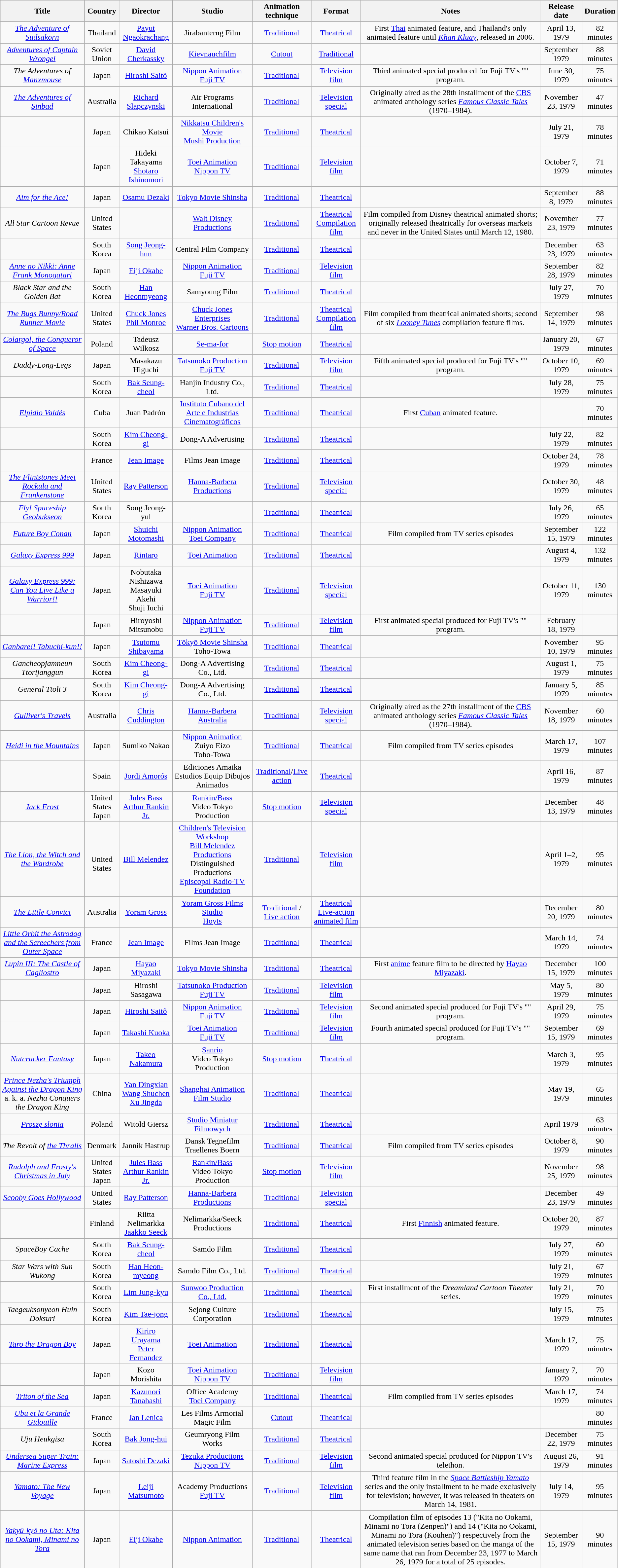<table class="wikitable sortable" style="text-align:center; margin=auto; ">
<tr>
<th scope="col">Title</th>
<th scope="col">Country</th>
<th scope="col">Director</th>
<th scope="col">Studio</th>
<th scope="col">Animation technique</th>
<th scope="col">Format</th>
<th>Notes</th>
<th>Release date</th>
<th>Duration</th>
</tr>
<tr>
<td><em><a href='#'>The Adventure of Sudsakorn</a></em> <br> </td>
<td>Thailand</td>
<td><a href='#'>Payut Ngaokrachang</a></td>
<td>Jirabanterng Film</td>
<td><a href='#'>Traditional</a></td>
<td><a href='#'>Theatrical</a></td>
<td>First <a href='#'>Thai</a> animated feature, and Thailand's only animated feature until <em><a href='#'>Khan Kluay</a></em>, released in 2006.</td>
<td>April 13, 1979</td>
<td>82 minutes</td>
</tr>
<tr>
<td><em><a href='#'>Adventures of Captain Wrongel</a></em> <br> </td>
<td>Soviet Union</td>
<td><a href='#'>David Cherkassky</a></td>
<td><a href='#'>Kievnauchfilm</a></td>
<td><a href='#'>Cutout</a></td>
<td><a href='#'>Traditional</a></td>
<td></td>
<td>September 1979</td>
<td>88 minutes</td>
</tr>
<tr>
<td><em>The Adventures of <a href='#'>Manxmouse</a></em> <br> </td>
<td>Japan</td>
<td><a href='#'>Hiroshi Saitô</a></td>
<td><a href='#'>Nippon Animation</a><br><a href='#'>Fuji TV</a></td>
<td><a href='#'>Traditional</a></td>
<td><a href='#'>Television film</a></td>
<td>Third animated special produced for Fuji TV's "" program.</td>
<td>June 30, 1979</td>
<td>75 minutes</td>
</tr>
<tr>
<td><em><a href='#'>The Adventures of Sinbad</a></em></td>
<td>Australia</td>
<td><a href='#'>Richard Slapczynski</a></td>
<td>Air Programs International</td>
<td><a href='#'>Traditional</a></td>
<td><a href='#'>Television special</a></td>
<td>Originally aired as the 28th installment of the <a href='#'>CBS</a> animated anthology series <em><a href='#'>Famous Classic Tales</a></em> (1970–1984).</td>
<td>November 23, 1979</td>
<td>47 minutes</td>
</tr>
<tr>
<td><em></em> <br> </td>
<td>Japan</td>
<td>Chikao Katsui</td>
<td><a href='#'>Nikkatsu Children's Movie</a> <br> <a href='#'>Mushi Production</a></td>
<td><a href='#'>Traditional</a></td>
<td><a href='#'>Theatrical</a></td>
<td></td>
<td>July 21, 1979</td>
<td>78 minutes</td>
</tr>
<tr>
<td><em></em> <br> </td>
<td>Japan</td>
<td>Hideki Takayama <br> <a href='#'>Shotaro Ishinomori</a></td>
<td><a href='#'>Toei Animation</a> <br> <a href='#'>Nippon TV</a></td>
<td><a href='#'>Traditional</a></td>
<td><a href='#'>Television film</a></td>
<td></td>
<td>October 7, 1979</td>
<td>71 minutes</td>
</tr>
<tr>
<td><em><a href='#'>Aim for the Ace!</a></em> <br> </td>
<td>Japan</td>
<td><a href='#'>Osamu Dezaki</a></td>
<td><a href='#'>Tokyo Movie Shinsha</a></td>
<td><a href='#'>Traditional</a></td>
<td><a href='#'>Theatrical</a></td>
<td></td>
<td>September 8, 1979</td>
<td>88 minutes</td>
</tr>
<tr>
<td><em>All Star Cartoon Revue</em></td>
<td>United States</td>
<td></td>
<td><a href='#'>Walt Disney Productions</a></td>
<td><a href='#'>Traditional</a></td>
<td><a href='#'>Theatrical</a> <br> <a href='#'>Compilation film</a></td>
<td>Film compiled from Disney theatrical animated shorts; originally released theatrically for overseas markets and never in the United States until March 12, 1980.</td>
<td>November 23, 1979</td>
<td>77 minutes</td>
</tr>
<tr>
<td><em></em> <br> </td>
<td>South Korea</td>
<td><a href='#'>Song Jeong-hun</a></td>
<td>Central Film Company</td>
<td><a href='#'>Traditional</a></td>
<td><a href='#'>Theatrical</a></td>
<td></td>
<td>December 23, 1979</td>
<td>63 minutes</td>
</tr>
<tr>
<td><em><a href='#'>Anne no Nikki: Anne Frank Monogatari</a></em> <br> </td>
<td>Japan</td>
<td><a href='#'>Eiji Okabe</a></td>
<td><a href='#'>Nippon Animation</a> <br> <a href='#'>Fuji TV</a></td>
<td><a href='#'>Traditional</a></td>
<td><a href='#'>Television film</a></td>
<td></td>
<td>September 28, 1979</td>
<td>82 minutes</td>
</tr>
<tr>
<td><em>Black Star and the Golden Bat</em> <br> </td>
<td>South Korea</td>
<td><a href='#'>Han Heonmyeong</a></td>
<td>Samyoung Film</td>
<td><a href='#'>Traditional</a></td>
<td><a href='#'>Theatrical</a></td>
<td></td>
<td>July 27, 1979</td>
<td>70 minutes</td>
</tr>
<tr>
<td><em><a href='#'>The Bugs Bunny/Road Runner Movie</a></em></td>
<td>United States</td>
<td><a href='#'>Chuck Jones</a> <br> <a href='#'>Phil Monroe</a></td>
<td><a href='#'>Chuck Jones Enterprises</a> <br> <a href='#'>Warner Bros. Cartoons</a> </td>
<td><a href='#'>Traditional</a></td>
<td><a href='#'>Theatrical</a> <br> <a href='#'>Compilation film</a></td>
<td>Film compiled from theatrical animated shorts; second of six <em><a href='#'>Looney Tunes</a></em> compilation feature films.</td>
<td>September 14, 1979</td>
<td>98 minutes</td>
</tr>
<tr>
<td><em><a href='#'>Colargol, the Conqueror of Space</a></em> <br> </td>
<td>Poland</td>
<td>Tadeusz Wilkosz</td>
<td><a href='#'>Se-ma-for</a></td>
<td><a href='#'>Stop motion</a></td>
<td><a href='#'>Theatrical</a></td>
<td></td>
<td>January 20, 1979</td>
<td>67 minutes</td>
</tr>
<tr>
<td><em>Daddy-Long-Legs</em> <br> </td>
<td>Japan</td>
<td>Masakazu Higuchi</td>
<td><a href='#'>Tatsunoko Production</a> <br> <a href='#'>Fuji TV</a></td>
<td><a href='#'>Traditional</a></td>
<td><a href='#'>Television film</a></td>
<td>Fifth animated special produced for Fuji TV's "" program.</td>
<td>October 10, 1979</td>
<td>69 minutes</td>
</tr>
<tr>
<td><em></em> <br> </td>
<td>South Korea</td>
<td><a href='#'>Bak Seung-cheol</a></td>
<td>Hanjin Industry Co., Ltd.</td>
<td><a href='#'>Traditional</a></td>
<td><a href='#'>Theatrical</a></td>
<td></td>
<td>July 28, 1979</td>
<td>75 minutes</td>
</tr>
<tr>
<td><em><a href='#'>Elpidio Valdés</a></em></td>
<td>Cuba</td>
<td>Juan Padrón</td>
<td><a href='#'>Instituto Cubano del Arte e Industrias Cinematográficos</a></td>
<td><a href='#'>Traditional</a></td>
<td><a href='#'>Theatrical</a></td>
<td>First <a href='#'>Cuban</a> animated feature.</td>
<td></td>
<td>70 minutes</td>
</tr>
<tr>
<td><em></em> <br> </td>
<td>South Korea</td>
<td><a href='#'>Kim Cheong-gi</a></td>
<td>Dong-A Advertising</td>
<td><a href='#'>Traditional</a></td>
<td><a href='#'>Theatrical</a></td>
<td></td>
<td>July 22, 1979</td>
<td>82 minutes</td>
</tr>
<tr>
<td><em></em> <br> </td>
<td>France</td>
<td><a href='#'>Jean Image</a></td>
<td>Films Jean Image</td>
<td><a href='#'>Traditional</a></td>
<td><a href='#'>Theatrical</a></td>
<td></td>
<td>October 24, 1979</td>
<td>78 minutes</td>
</tr>
<tr>
<td><em><a href='#'>The Flintstones Meet Rockula and Frankenstone</a></em></td>
<td>United States</td>
<td><a href='#'>Ray Patterson</a></td>
<td><a href='#'>Hanna-Barbera Productions</a></td>
<td><a href='#'>Traditional</a></td>
<td><a href='#'>Television special</a></td>
<td></td>
<td>October 30, 1979</td>
<td>48 minutes</td>
</tr>
<tr>
<td><em><a href='#'>Fly! Spaceship Geobukseon</a></em> <br> </td>
<td>South Korea</td>
<td>Song Jeong-yul</td>
<td></td>
<td><a href='#'>Traditional</a></td>
<td><a href='#'>Theatrical</a></td>
<td></td>
<td>July 26, 1979</td>
<td>65 minutes</td>
</tr>
<tr>
<td><em><a href='#'>Future Boy Conan</a></em> <br> </td>
<td>Japan</td>
<td><a href='#'>Shuichi Motomashi</a></td>
<td><a href='#'>Nippon Animation</a> <br> <a href='#'>Toei Company</a> </td>
<td><a href='#'>Traditional</a></td>
<td><a href='#'>Theatrical</a></td>
<td>Film compiled from TV series episodes</td>
<td>September 15, 1979</td>
<td>122 minutes</td>
</tr>
<tr>
<td><em><a href='#'>Galaxy Express 999</a></em> <br> </td>
<td>Japan</td>
<td><a href='#'>Rintaro</a></td>
<td><a href='#'>Toei Animation</a></td>
<td><a href='#'>Traditional</a></td>
<td><a href='#'>Theatrical</a></td>
<td></td>
<td>August 4, 1979</td>
<td>132 minutes</td>
</tr>
<tr>
<td><em><a href='#'>Galaxy Express 999: Can You Live Like a Warrior!!</a></em> <br> </td>
<td>Japan</td>
<td>Nobutaka Nishizawa <br> Masayuki Akehi <br> Shuji Iuchi</td>
<td><a href='#'>Toei Animation</a> <br> <a href='#'>Fuji TV</a></td>
<td><a href='#'>Traditional</a></td>
<td><a href='#'>Television special</a></td>
<td></td>
<td>October 11, 1979</td>
<td>130 minutes</td>
</tr>
<tr>
<td><em></em> <br> </td>
<td>Japan</td>
<td>Hiroyoshi Mitsunobu</td>
<td><a href='#'>Nippon Animation</a> <br> <a href='#'>Fuji TV</a></td>
<td><a href='#'>Traditional</a></td>
<td><a href='#'>Television film</a></td>
<td>First animated special produced for Fuji TV's "" program.</td>
<td>February 18, 1979</td>
<td></td>
</tr>
<tr>
<td><em><a href='#'>Ganbare!! Tabuchi-kun!!</a></em> <br> </td>
<td>Japan</td>
<td><a href='#'>Tsutomu Shibayama</a></td>
<td><a href='#'>Tōkyō Movie Shinsha</a> <br> Toho-Towa </td>
<td><a href='#'>Traditional</a></td>
<td><a href='#'>Theatrical</a></td>
<td></td>
<td>November 10, 1979</td>
<td>95 minutes</td>
</tr>
<tr>
<td><em>Gancheopjamneun Ttorijanggun</em> <br> </td>
<td>South Korea</td>
<td><a href='#'>Kim Cheong-gi</a></td>
<td>Dong-A Advertising Co., Ltd.</td>
<td><a href='#'>Traditional</a></td>
<td><a href='#'>Theatrical</a></td>
<td></td>
<td>August 1, 1979</td>
<td>75 minutes</td>
</tr>
<tr>
<td><em>General Ttoli 3</em> <br> </td>
<td>South Korea</td>
<td><a href='#'>Kim Cheong-gi</a></td>
<td>Dong-A Advertising Co., Ltd.</td>
<td><a href='#'>Traditional</a></td>
<td><a href='#'>Theatrical</a></td>
<td></td>
<td>January 5, 1979</td>
<td>85 minutes</td>
</tr>
<tr>
<td><em><a href='#'>Gulliver's Travels</a></em></td>
<td>Australia</td>
<td><a href='#'>Chris Cuddington</a></td>
<td><a href='#'>Hanna-Barbera Australia</a></td>
<td><a href='#'>Traditional</a></td>
<td><a href='#'>Television special</a></td>
<td>Originally aired as the 27th installment of the <a href='#'>CBS</a> animated anthology series <em><a href='#'>Famous Classic Tales</a></em> (1970–1984).</td>
<td>November 18, 1979</td>
<td>60 minutes</td>
</tr>
<tr>
<td><em><a href='#'>Heidi in the Mountains</a></em> <br> </td>
<td>Japan</td>
<td>Sumiko Nakao</td>
<td><a href='#'>Nippon Animation</a> <br> Zuiyo Eizo <br> Toho-Towa </td>
<td><a href='#'>Traditional</a></td>
<td><a href='#'>Theatrical</a></td>
<td>Film compiled from TV series episodes</td>
<td>March 17, 1979</td>
<td>107 minutes</td>
</tr>
<tr>
<td><em></em> <br> </td>
<td>Spain</td>
<td><a href='#'>Jordi Amorós</a></td>
<td>Ediciones Amaika <br> Estudios Equip Dibujos Animados</td>
<td><a href='#'>Traditional</a>/<a href='#'>Live action</a></td>
<td><a href='#'>Theatrical</a></td>
<td></td>
<td>April 16, 1979</td>
<td>87 minutes</td>
</tr>
<tr>
<td><em><a href='#'>Jack Frost</a></em></td>
<td>United States <br> Japan</td>
<td><a href='#'>Jules Bass</a> <br> <a href='#'>Arthur Rankin Jr.</a></td>
<td><a href='#'>Rankin/Bass</a> <br> Video Tokyo Production</td>
<td><a href='#'>Stop motion</a></td>
<td><a href='#'>Television special</a></td>
<td></td>
<td>December 13, 1979</td>
<td>48 minutes</td>
</tr>
<tr>
<td><em><a href='#'>The Lion, the Witch and the Wardrobe</a></em></td>
<td> <br> United States</td>
<td><a href='#'>Bill Melendez</a></td>
<td><a href='#'>Children's Television Workshop</a> <br><a href='#'>Bill Melendez Productions</a> <br> Distinguished Productions <br> <a href='#'>Episcopal Radio-TV Foundation</a></td>
<td><a href='#'>Traditional</a></td>
<td><a href='#'>Television film</a></td>
<td></td>
<td>April 1–2, 1979</td>
<td>95 minutes</td>
</tr>
<tr>
<td><em><a href='#'>The Little Convict</a></em></td>
<td>Australia</td>
<td><a href='#'>Yoram Gross</a></td>
<td><a href='#'>Yoram Gross Films Studio</a> <br> <a href='#'>Hoyts</a></td>
<td><a href='#'>Traditional</a> / <a href='#'>Live action</a></td>
<td><a href='#'>Theatrical</a> <br> <a href='#'>Live-action animated film</a></td>
<td></td>
<td>December 20, 1979</td>
<td>80 minutes</td>
</tr>
<tr>
<td><em><a href='#'>Little Orbit the Astrodog and the Screechers from Outer Space</a></em> <br> </td>
<td>France</td>
<td><a href='#'>Jean Image</a></td>
<td>Films Jean Image</td>
<td><a href='#'>Traditional</a></td>
<td><a href='#'>Theatrical</a></td>
<td></td>
<td>March 14, 1979</td>
<td>74 minutes</td>
</tr>
<tr>
<td><em><a href='#'>Lupin III: The Castle of Cagliostro</a></em> <br> </td>
<td>Japan</td>
<td><a href='#'>Hayao Miyazaki</a></td>
<td><a href='#'>Tokyo Movie Shinsha</a></td>
<td><a href='#'>Traditional</a></td>
<td><a href='#'>Theatrical</a></td>
<td>First <a href='#'>anime</a> feature film to be directed by <a href='#'>Hayao Miyazaki</a>.</td>
<td>December 15, 1979</td>
<td>100 minutes</td>
</tr>
<tr>
<td><em></em> <br> </td>
<td>Japan</td>
<td>Hiroshi Sasagawa</td>
<td><a href='#'>Tatsunoko Production</a> <br> <a href='#'>Fuji TV</a></td>
<td><a href='#'>Traditional</a></td>
<td><a href='#'>Television film</a></td>
<td></td>
<td>May 5, 1979</td>
<td>80 minutes</td>
</tr>
<tr>
<td><em></em> <br> </td>
<td>Japan</td>
<td><a href='#'>Hiroshi Saitô</a></td>
<td><a href='#'>Nippon Animation</a> <br> <a href='#'>Fuji TV</a></td>
<td><a href='#'>Traditional</a></td>
<td><a href='#'>Television film</a></td>
<td>Second animated special produced for Fuji TV's "" program.</td>
<td>April 29, 1979</td>
<td>75 minutes</td>
</tr>
<tr>
<td><em></em> <br> </td>
<td>Japan</td>
<td><a href='#'>Takashi Kuoka</a></td>
<td><a href='#'>Toei Animation</a> <br> <a href='#'>Fuji TV</a></td>
<td><a href='#'>Traditional</a></td>
<td><a href='#'>Television film</a></td>
<td>Fourth animated special produced for Fuji TV's "" program.</td>
<td>September 15, 1979</td>
<td>69 minutes</td>
</tr>
<tr>
<td><em><a href='#'>Nutcracker Fantasy</a></em> <br> </td>
<td>Japan</td>
<td><a href='#'>Takeo Nakamura</a></td>
<td><a href='#'>Sanrio</a> <br> Video Tokyo Production</td>
<td><a href='#'>Stop motion</a></td>
<td><a href='#'>Theatrical</a></td>
<td></td>
<td>March 3, 1979</td>
<td>95 minutes</td>
</tr>
<tr>
<td><em><a href='#'>Prince Nezha's Triumph Against the Dragon King</a></em> <br> a. k. a. <em>Nezha Conquers the Dragon King</em> <br> </td>
<td>China</td>
<td><a href='#'>Yan Dingxian</a> <br> <a href='#'>Wang Shuchen</a> <br> <a href='#'>Xu Jingda</a></td>
<td><a href='#'>Shanghai Animation Film Studio</a></td>
<td><a href='#'>Traditional</a></td>
<td><a href='#'>Theatrical</a></td>
<td></td>
<td>May 19, 1979</td>
<td>65 minutes</td>
</tr>
<tr>
<td><em><a href='#'>Proszę słonia</a></em> <br> </td>
<td>Poland</td>
<td>Witold Giersz</td>
<td><a href='#'>Studio Miniatur Filmowych</a></td>
<td><a href='#'>Traditional</a></td>
<td><a href='#'>Theatrical</a></td>
<td></td>
<td>April 1979</td>
<td>63 minutes</td>
</tr>
<tr>
<td><em>The Revolt of <a href='#'>the Thralls</a></em> <br> </td>
<td>Denmark</td>
<td>Jannik Hastrup</td>
<td>Dansk Tegnefilm<br>Traellenes Boern</td>
<td><a href='#'>Traditional</a></td>
<td><a href='#'>Theatrical</a></td>
<td>Film compiled from TV series episodes</td>
<td>October 8, 1979</td>
<td>90 minutes</td>
</tr>
<tr>
<td><em><a href='#'>Rudolph and Frosty's Christmas in July</a></em></td>
<td>United States <br> Japan</td>
<td><a href='#'>Jules Bass</a> <br> <a href='#'>Arthur Rankin Jr.</a></td>
<td><a href='#'>Rankin/Bass</a> <br> Video Tokyo Production</td>
<td><a href='#'>Stop motion</a></td>
<td><a href='#'>Television film</a></td>
<td></td>
<td>November 25, 1979</td>
<td>98 minutes</td>
</tr>
<tr>
<td><em><a href='#'>Scooby Goes Hollywood</a></em></td>
<td>United States</td>
<td><a href='#'>Ray Patterson</a></td>
<td><a href='#'>Hanna-Barbera Productions</a></td>
<td><a href='#'>Traditional</a></td>
<td><a href='#'>Television special</a></td>
<td></td>
<td>December 23, 1979</td>
<td>49 minutes</td>
</tr>
<tr>
<td><em></em> <br> </td>
<td>Finland</td>
<td>Riitta Nelimarkka <br> <a href='#'>Jaakko Seeck</a></td>
<td>Nelimarkka/Seeck Productions</td>
<td><a href='#'>Traditional</a></td>
<td><a href='#'>Theatrical</a></td>
<td>First <a href='#'>Finnish</a> animated feature.</td>
<td>October 20, 1979</td>
<td>87 minutes</td>
</tr>
<tr>
<td><em>SpaceBoy Cache</em> <br> </td>
<td>South Korea</td>
<td><a href='#'>Bak Seung-cheol</a></td>
<td>Samdo Film</td>
<td><a href='#'>Traditional</a></td>
<td><a href='#'>Theatrical</a></td>
<td></td>
<td>July 27, 1979</td>
<td>60 minutes</td>
</tr>
<tr>
<td><em>Star Wars with Sun Wukong</em> <br> </td>
<td>South Korea</td>
<td><a href='#'>Han Heon-myeong</a></td>
<td>Samdo Film Co., Ltd.</td>
<td><a href='#'>Traditional</a></td>
<td><a href='#'>Theatrical</a></td>
<td></td>
<td>July 21, 1979</td>
<td>67 minutes</td>
</tr>
<tr>
<td><em></em> <br> </td>
<td>South Korea</td>
<td><a href='#'>Lim Jung-kyu</a></td>
<td><a href='#'>Sunwoo Production Co., Ltd.</a></td>
<td><a href='#'>Traditional</a></td>
<td><a href='#'>Theatrical</a></td>
<td>First installment of the <em>Dreamland Cartoon Theater</em> series.</td>
<td>July 21, 1979</td>
<td>70 minutes</td>
</tr>
<tr>
<td><em>Taegeuksonyeon Huin Doksuri</em> <br> </td>
<td>South Korea</td>
<td><a href='#'>Kim Tae-jong</a></td>
<td>Sejong Culture Corporation</td>
<td><a href='#'>Traditional</a></td>
<td><a href='#'>Theatrical</a></td>
<td></td>
<td>July 15, 1979</td>
<td>75 minutes</td>
</tr>
<tr>
<td><em><a href='#'>Taro the Dragon Boy</a></em> <br> </td>
<td>Japan</td>
<td><a href='#'>Kiriro Urayama</a> <br> <a href='#'>Peter Fernandez</a></td>
<td><a href='#'>Toei Animation</a></td>
<td><a href='#'>Traditional</a></td>
<td><a href='#'>Theatrical</a></td>
<td></td>
<td>March 17, 1979</td>
<td>75 minutes</td>
</tr>
<tr>
<td><em></em> <br> </td>
<td>Japan</td>
<td>Kozo Morishita</td>
<td><a href='#'>Toei Animation</a> <br> <a href='#'>Nippon TV</a></td>
<td><a href='#'>Traditional</a></td>
<td><a href='#'>Television film</a></td>
<td></td>
<td>January 7, 1979</td>
<td>70 minutes</td>
</tr>
<tr>
<td><em><a href='#'>Triton of the Sea</a></em> <br> </td>
<td>Japan</td>
<td><a href='#'>Kazunori Tanahashi</a></td>
<td>Office Academy <br> <a href='#'>Toei Company</a> </td>
<td><a href='#'>Traditional</a></td>
<td><a href='#'>Theatrical</a></td>
<td>Film compiled from TV series episodes</td>
<td>March 17, 1979</td>
<td>74 minutes</td>
</tr>
<tr>
<td><em><a href='#'>Ubu et la Grande Gidouille</a></em> <br> </td>
<td>France</td>
<td><a href='#'>Jan Lenica</a></td>
<td>Les Films Armorial <br> Magic Film</td>
<td><a href='#'>Cutout</a></td>
<td><a href='#'>Theatrical</a></td>
<td></td>
<td></td>
<td>80 minutes</td>
</tr>
<tr>
<td><em>Uju Heukgisa</em> <br> </td>
<td>South Korea</td>
<td><a href='#'>Bak Jong-hui</a></td>
<td>Geumryong Film Works</td>
<td><a href='#'>Traditional</a></td>
<td><a href='#'>Theatrical</a></td>
<td></td>
<td>December 22, 1979</td>
<td>75 minutes</td>
</tr>
<tr>
<td><em><a href='#'>Undersea Super Train: Marine Express</a></em> <br> </td>
<td>Japan</td>
<td><a href='#'>Satoshi Dezaki</a></td>
<td><a href='#'>Tezuka Productions</a> <br> <a href='#'>Nippon TV</a></td>
<td><a href='#'>Traditional</a></td>
<td><a href='#'>Television film</a></td>
<td>Second animated special produced for Nippon TV's  telethon.</td>
<td>August 26, 1979</td>
<td>91 minutes</td>
</tr>
<tr>
<td><em><a href='#'>Yamato: The New Voyage</a></em> <br> </td>
<td>Japan</td>
<td><a href='#'>Leiji Matsumoto</a></td>
<td>Academy Productions <br> <a href='#'>Fuji TV</a></td>
<td><a href='#'>Traditional</a></td>
<td><a href='#'>Television film</a></td>
<td>Third feature film in the <em><a href='#'>Space Battleship Yamato</a></em> series and the only installment to be made exclusively for television; however, it was released in theaters on March 14, 1981.</td>
<td>July 14, 1979</td>
<td>95 minutes</td>
</tr>
<tr>
<td><em><a href='#'>Yakyū-kyō no Uta: Kita no Ookami, Minami no Tora</a></em> <br> </td>
<td>Japan</td>
<td><a href='#'>Eiji Okabe</a></td>
<td><a href='#'>Nippon Animation</a></td>
<td><a href='#'>Traditional</a></td>
<td><a href='#'>Theatrical</a></td>
<td>Compilation film of episodes 13 ("Kita no Ookami, Minami no Tora (Zenpen)") and 14 ("Kita no Ookami, Minami no Tora (Kouhen)") respectively from the animated television series based on the manga of the same name that ran from December 23, 1977 to March 26, 1979 for a total of 25 episodes.</td>
<td>September 15, 1979</td>
<td>90 minutes</td>
</tr>
</table>
